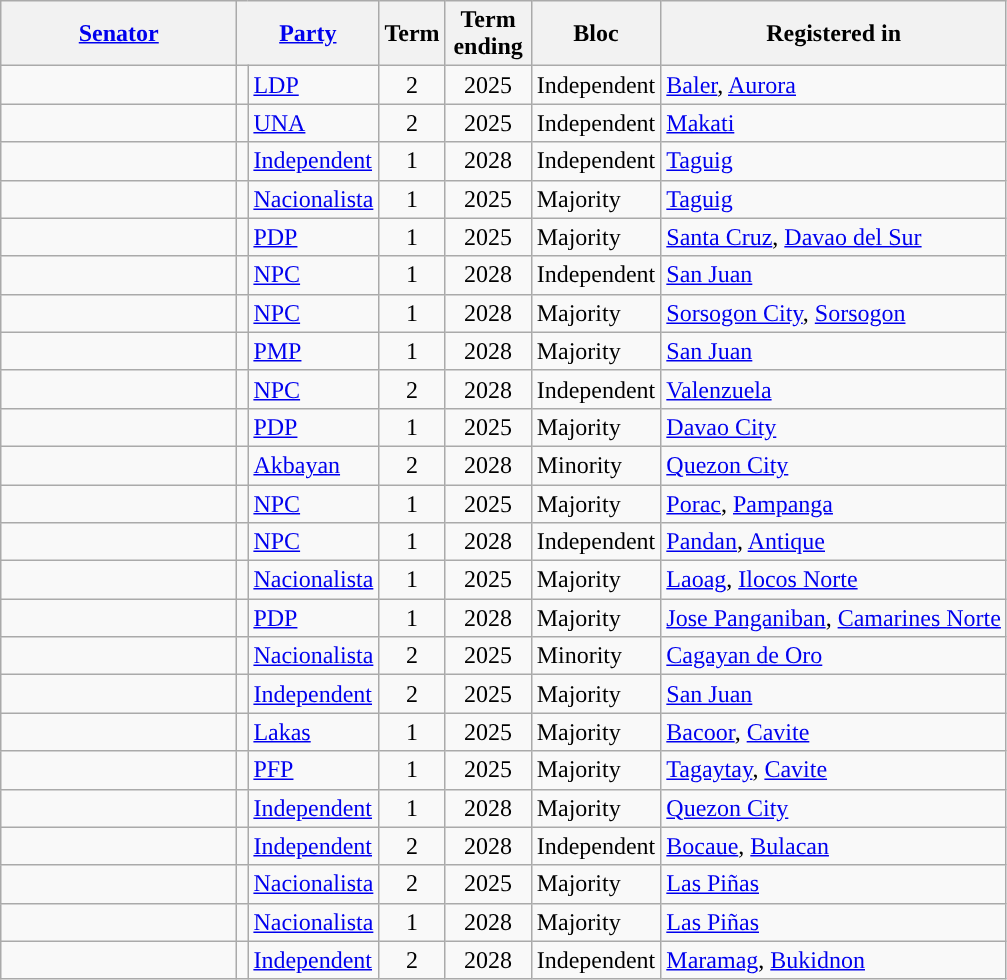<table class="wikitable sortable">
<tr>
<th width="150px"><a href='#'>Senator</a></th>
<th colspan="2"><a href='#'>Party</a></th>
<th>Term</th>
<th width="50px">Term ending</th>
<th>Bloc</th>
<th>Registered in</th>
</tr>
<tr>
<td></td>
<td></td>
<td><a href='#'>LDP</a></td>
<td align="center">2</td>
<td align="center">2025</td>
<td>Independent</td>
<td><a href='#'>Baler</a>, <a href='#'>Aurora</a></td>
</tr>
<tr>
<td></td>
<td></td>
<td><a href='#'>UNA</a></td>
<td align="center">2</td>
<td align="center">2025</td>
<td>Independent</td>
<td><a href='#'>Makati</a></td>
</tr>
<tr>
<td></td>
<td></td>
<td><a href='#'>Independent</a></td>
<td align="center">1</td>
<td align="center">2028</td>
<td>Independent</td>
<td><a href='#'>Taguig</a></td>
</tr>
<tr>
<td></td>
<td></td>
<td><a href='#'>Nacionalista</a></td>
<td align="center">1</td>
<td align="center">2025</td>
<td>Majority</td>
<td><a href='#'>Taguig</a></td>
</tr>
<tr>
<td></td>
<td></td>
<td><a href='#'>PDP</a></td>
<td align="center">1</td>
<td align="center">2025</td>
<td>Majority</td>
<td><a href='#'>Santa Cruz</a>, <a href='#'>Davao del Sur</a></td>
</tr>
<tr>
<td></td>
<td></td>
<td><a href='#'>NPC</a></td>
<td align="center">1</td>
<td align="center">2028</td>
<td>Independent</td>
<td><a href='#'>San Juan</a></td>
</tr>
<tr>
<td></td>
<td></td>
<td><a href='#'>NPC</a></td>
<td align="center">1</td>
<td align="center">2028</td>
<td>Majority</td>
<td><a href='#'>Sorsogon City</a>, <a href='#'>Sorsogon</a></td>
</tr>
<tr>
<td></td>
<td></td>
<td><a href='#'>PMP</a></td>
<td align="center">1</td>
<td align="center">2028</td>
<td>Majority</td>
<td><a href='#'>San Juan</a></td>
</tr>
<tr>
<td></td>
<td></td>
<td><a href='#'>NPC</a></td>
<td align="center">2</td>
<td align="center">2028</td>
<td>Independent</td>
<td><a href='#'>Valenzuela</a></td>
</tr>
<tr>
<td></td>
<td></td>
<td><a href='#'>PDP</a></td>
<td align="center">1</td>
<td align="center">2025</td>
<td>Majority</td>
<td><a href='#'>Davao City</a></td>
</tr>
<tr>
<td></td>
<td></td>
<td><a href='#'>Akbayan</a></td>
<td align="center">2</td>
<td align="center">2028</td>
<td>Minority</td>
<td><a href='#'>Quezon City</a></td>
</tr>
<tr>
<td></td>
<td></td>
<td><a href='#'>NPC</a></td>
<td align="center">1</td>
<td align="center">2025</td>
<td>Majority</td>
<td><a href='#'>Porac</a>, <a href='#'>Pampanga</a></td>
</tr>
<tr>
<td></td>
<td></td>
<td><a href='#'>NPC</a></td>
<td align="center">1</td>
<td align="center">2028</td>
<td>Independent</td>
<td><a href='#'>Pandan</a>, <a href='#'>Antique</a></td>
</tr>
<tr>
<td></td>
<td></td>
<td><a href='#'>Nacionalista</a></td>
<td align="center">1</td>
<td align="center">2025</td>
<td>Majority</td>
<td><a href='#'>Laoag</a>, <a href='#'>Ilocos Norte</a></td>
</tr>
<tr>
<td></td>
<td></td>
<td><a href='#'>PDP</a></td>
<td align="center">1</td>
<td align="center">2028</td>
<td>Majority</td>
<td><a href='#'>Jose Panganiban</a>, <a href='#'>Camarines Norte</a></td>
</tr>
<tr>
<td></td>
<td></td>
<td><a href='#'>Nacionalista</a></td>
<td align="center">2</td>
<td align="center">2025</td>
<td>Minority</td>
<td><a href='#'>Cagayan de Oro</a></td>
</tr>
<tr>
<td></td>
<td></td>
<td><a href='#'>Independent</a></td>
<td align="center">2</td>
<td align="center">2025</td>
<td>Majority</td>
<td><a href='#'>San Juan</a></td>
</tr>
<tr>
<td></td>
<td></td>
<td><a href='#'>Lakas</a></td>
<td align="center">1</td>
<td align="center">2025</td>
<td>Majority</td>
<td><a href='#'>Bacoor</a>, <a href='#'>Cavite</a></td>
</tr>
<tr>
<td></td>
<td></td>
<td><a href='#'>PFP</a></td>
<td align="center">1</td>
<td align="center">2025</td>
<td>Majority</td>
<td><a href='#'>Tagaytay</a>, <a href='#'>Cavite</a></td>
</tr>
<tr>
<td></td>
<td></td>
<td><a href='#'>Independent</a></td>
<td align="center">1</td>
<td align="center">2028</td>
<td>Majority</td>
<td><a href='#'>Quezon City</a></td>
</tr>
<tr>
<td></td>
<td></td>
<td><a href='#'>Independent</a></td>
<td align="center">2</td>
<td align="center">2028</td>
<td>Independent</td>
<td><a href='#'>Bocaue</a>, <a href='#'>Bulacan</a></td>
</tr>
<tr>
<td></td>
<td></td>
<td><a href='#'>Nacionalista</a></td>
<td align="center">2</td>
<td align="center">2025</td>
<td>Majority</td>
<td><a href='#'>Las Piñas</a></td>
</tr>
<tr>
<td></td>
<td></td>
<td><a href='#'>Nacionalista</a></td>
<td align="center">1</td>
<td align="center">2028</td>
<td>Majority</td>
<td><a href='#'>Las Piñas</a></td>
</tr>
<tr>
<td></td>
<td></td>
<td><a href='#'>Independent</a></td>
<td align="center">2</td>
<td align="center">2028</td>
<td>Independent</td>
<td><a href='#'>Maramag</a>, <a href='#'>Bukidnon</a></td>
</tr>
</table>
